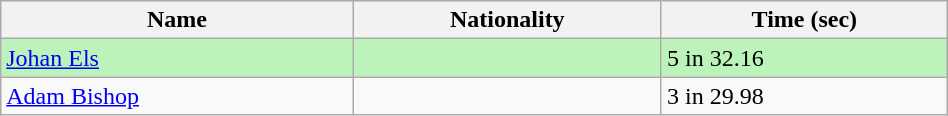<table class="wikitable" style="display: inline-table;width: 50%;">
<tr>
<th>Name</th>
<th>Nationality</th>
<th>Time (sec)</th>
</tr>
<tr bgcolor=bbf3bb>
<td><a href='#'>Johan Els</a></td>
<td></td>
<td>5 in 32.16</td>
</tr>
<tr>
<td><a href='#'>Adam Bishop</a></td>
<td></td>
<td>3 in 29.98</td>
</tr>
</table>
